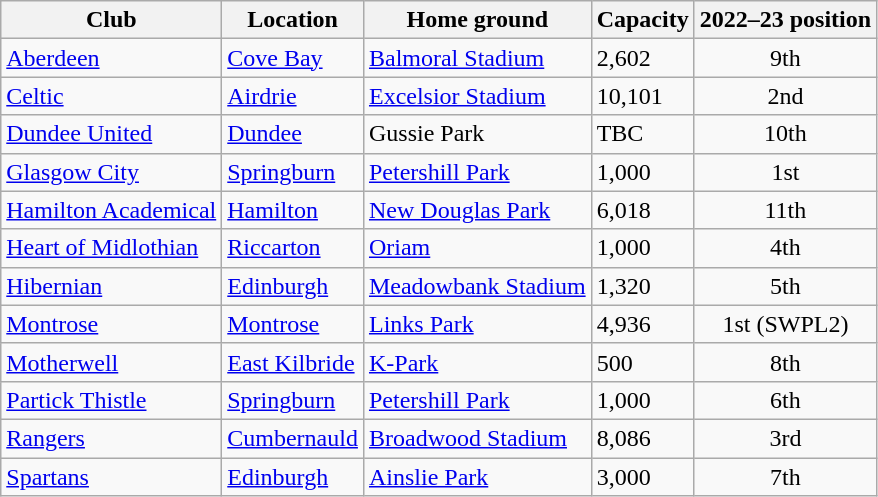<table class="wikitable sortable">
<tr>
<th>Club</th>
<th>Location</th>
<th>Home ground</th>
<th>Capacity</th>
<th data-sort-type="number">2022–23 position</th>
</tr>
<tr>
<td><a href='#'>Aberdeen</a></td>
<td><a href='#'>Cove Bay</a></td>
<td><a href='#'>Balmoral Stadium</a></td>
<td>2,602</td>
<td align=center>9th</td>
</tr>
<tr>
<td><a href='#'>Celtic</a></td>
<td><a href='#'>Airdrie</a></td>
<td><a href='#'>Excelsior Stadium</a></td>
<td>10,101</td>
<td align=center>2nd</td>
</tr>
<tr>
<td><a href='#'>Dundee United</a></td>
<td><a href='#'>Dundee</a></td>
<td>Gussie Park</td>
<td>TBC</td>
<td align="center">10th</td>
</tr>
<tr>
<td><a href='#'>Glasgow City</a></td>
<td><a href='#'>Springburn</a></td>
<td><a href='#'>Petershill Park</a></td>
<td>1,000</td>
<td align="center">1st</td>
</tr>
<tr>
<td><a href='#'>Hamilton Academical</a></td>
<td><a href='#'>Hamilton</a></td>
<td><a href='#'>New Douglas Park</a></td>
<td>6,018</td>
<td align=center>11th</td>
</tr>
<tr>
<td><a href='#'>Heart of Midlothian</a></td>
<td><a href='#'>Riccarton</a></td>
<td><a href='#'>Oriam</a></td>
<td>1,000</td>
<td align=center>4th</td>
</tr>
<tr>
<td><a href='#'>Hibernian</a></td>
<td><a href='#'>Edinburgh</a></td>
<td><a href='#'>Meadowbank Stadium</a></td>
<td>1,320</td>
<td align=center>5th</td>
</tr>
<tr>
<td><a href='#'>Montrose</a></td>
<td><a href='#'>Montrose</a></td>
<td><a href='#'>Links Park</a></td>
<td>4,936</td>
<td align=center>1st (SWPL2)</td>
</tr>
<tr>
<td><a href='#'>Motherwell</a></td>
<td><a href='#'>East Kilbride</a></td>
<td><a href='#'>K-Park</a></td>
<td>500</td>
<td align=center>8th</td>
</tr>
<tr>
<td><a href='#'>Partick Thistle</a></td>
<td><a href='#'>Springburn</a></td>
<td><a href='#'>Petershill Park</a></td>
<td>1,000</td>
<td align=center>6th</td>
</tr>
<tr>
<td><a href='#'>Rangers</a></td>
<td><a href='#'>Cumbernauld</a></td>
<td><a href='#'>Broadwood Stadium</a></td>
<td>8,086</td>
<td align=center>3rd</td>
</tr>
<tr>
<td><a href='#'>Spartans</a></td>
<td><a href='#'>Edinburgh</a></td>
<td><a href='#'>Ainslie Park</a></td>
<td>3,000</td>
<td align=center>7th</td>
</tr>
</table>
